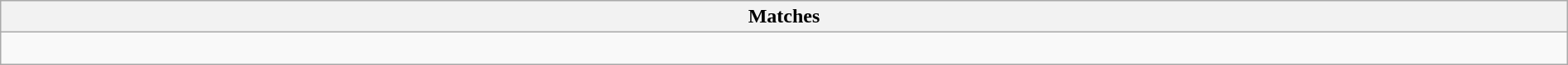<table class="wikitable collapsible collapsed" style="width:100%">
<tr>
<th>Matches</th>
</tr>
<tr>
<td><br>








</td>
</tr>
</table>
